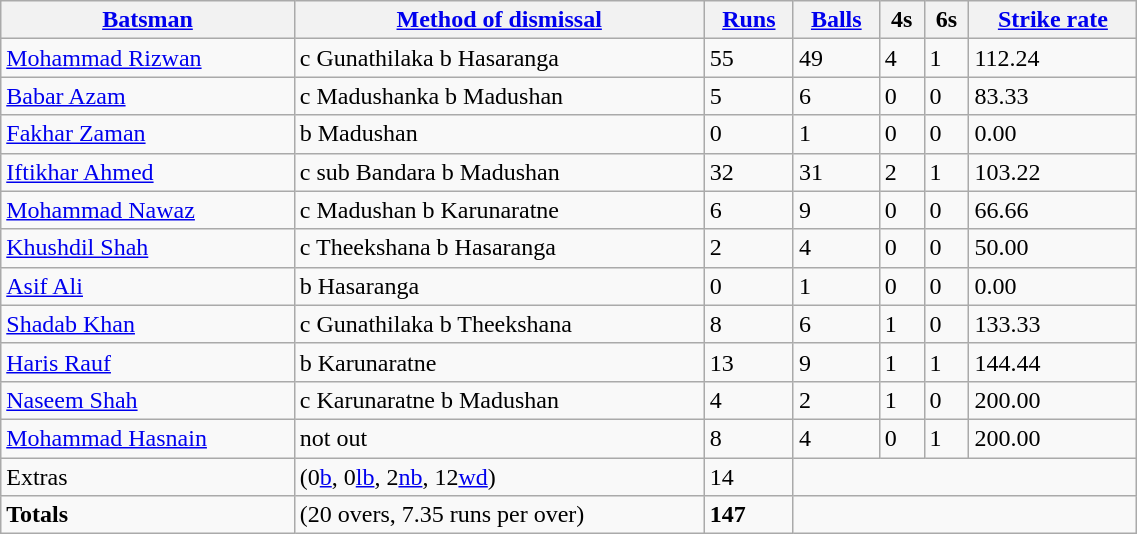<table class=wikitable style="width: 60%;">
<tr>
<th><a href='#'>Batsman</a></th>
<th><a href='#'>Method of dismissal</a></th>
<th><a href='#'>Runs</a></th>
<th><a href='#'>Balls</a></th>
<th>4s</th>
<th>6s</th>
<th><a href='#'>Strike rate</a></th>
</tr>
<tr>
<td><a href='#'>Mohammad Rizwan</a></td>
<td>c Gunathilaka  b Hasaranga</td>
<td>55</td>
<td>49</td>
<td>4</td>
<td>1</td>
<td>112.24</td>
</tr>
<tr>
<td><a href='#'>Babar Azam</a></td>
<td>c Madushanka  b Madushan</td>
<td>5</td>
<td>6</td>
<td>0</td>
<td>0</td>
<td>83.33</td>
</tr>
<tr>
<td><a href='#'>Fakhar Zaman</a></td>
<td>b Madushan</td>
<td>0</td>
<td>1</td>
<td>0</td>
<td>0</td>
<td>0.00</td>
</tr>
<tr>
<td><a href='#'>Iftikhar Ahmed</a></td>
<td>c sub Bandara b Madushan</td>
<td>32</td>
<td>31</td>
<td>2</td>
<td>1</td>
<td>103.22</td>
</tr>
<tr>
<td><a href='#'>Mohammad Nawaz</a></td>
<td>c Madushan  b Karunaratne</td>
<td>6</td>
<td>9</td>
<td>0</td>
<td>0</td>
<td>66.66</td>
</tr>
<tr>
<td><a href='#'>Khushdil Shah</a></td>
<td>c Theekshana b Hasaranga</td>
<td>2</td>
<td>4</td>
<td>0</td>
<td>0</td>
<td>50.00</td>
</tr>
<tr>
<td><a href='#'>Asif Ali</a></td>
<td>b Hasaranga</td>
<td>0</td>
<td>1</td>
<td>0</td>
<td>0</td>
<td>0.00</td>
</tr>
<tr>
<td><a href='#'>Shadab Khan</a></td>
<td>c Gunathilaka  b Theekshana</td>
<td>8</td>
<td>6</td>
<td>1</td>
<td>0</td>
<td>133.33</td>
</tr>
<tr>
<td><a href='#'>Haris Rauf</a></td>
<td>b Karunaratne</td>
<td>13</td>
<td>9</td>
<td>1</td>
<td>1</td>
<td>144.44</td>
</tr>
<tr>
<td><a href='#'>Naseem Shah</a></td>
<td>c Karunaratne b Madushan</td>
<td>4</td>
<td>2</td>
<td>1</td>
<td>0</td>
<td>200.00</td>
</tr>
<tr>
<td><a href='#'>Mohammad Hasnain</a></td>
<td>not out</td>
<td>8</td>
<td>4</td>
<td>0</td>
<td>1</td>
<td>200.00</td>
</tr>
<tr>
<td>Extras</td>
<td>(0<a href='#'>b</a>, 0<a href='#'>lb</a>, 2<a href='#'>nb</a>, 12<a href='#'>wd</a>)</td>
<td>14</td>
<td colspan="4"></td>
</tr>
<tr>
<td><strong>Totals</strong></td>
<td>(20 overs, 7.35 runs per over)</td>
<td><strong>147</strong></td>
<td colspan="4"></td>
</tr>
</table>
